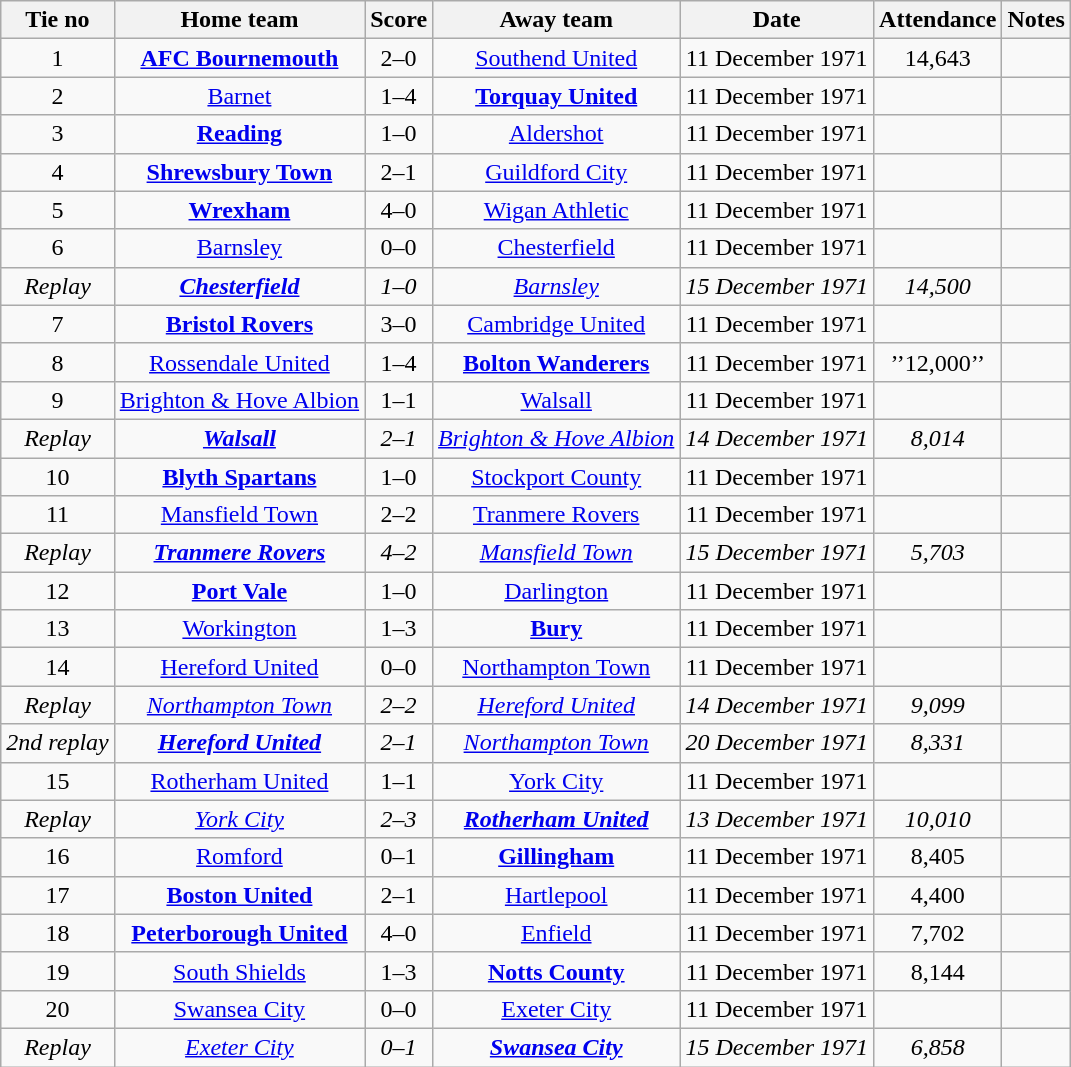<table class="wikitable" style="text-align: center">
<tr>
<th>Tie no</th>
<th>Home team</th>
<th>Score</th>
<th>Away team</th>
<th>Date</th>
<th>Attendance</th>
<th>Notes</th>
</tr>
<tr>
<td>1</td>
<td><strong><a href='#'>AFC Bournemouth</a></strong></td>
<td>2–0</td>
<td><a href='#'>Southend United</a></td>
<td>11 December 1971</td>
<td>14,643</td>
<td></td>
</tr>
<tr>
<td>2</td>
<td><a href='#'>Barnet</a></td>
<td>1–4</td>
<td><strong><a href='#'>Torquay United</a></strong></td>
<td>11 December 1971</td>
<td></td>
<td></td>
</tr>
<tr>
<td>3</td>
<td><strong><a href='#'>Reading</a></strong></td>
<td>1–0</td>
<td><a href='#'>Aldershot</a></td>
<td>11 December 1971</td>
<td></td>
<td></td>
</tr>
<tr>
<td>4</td>
<td><strong><a href='#'>Shrewsbury Town</a></strong></td>
<td>2–1</td>
<td><a href='#'>Guildford City</a></td>
<td>11 December 1971</td>
<td></td>
<td></td>
</tr>
<tr>
<td>5</td>
<td><strong><a href='#'>Wrexham</a></strong></td>
<td>4–0</td>
<td><a href='#'>Wigan Athletic</a></td>
<td>11 December 1971</td>
<td></td>
<td></td>
</tr>
<tr>
<td>6</td>
<td><a href='#'>Barnsley</a></td>
<td>0–0</td>
<td><a href='#'>Chesterfield</a></td>
<td>11 December 1971</td>
<td></td>
<td></td>
</tr>
<tr>
<td><em>Replay</em></td>
<td><strong><em><a href='#'>Chesterfield</a></em></strong></td>
<td><em>1–0</em></td>
<td><em><a href='#'>Barnsley</a></em></td>
<td><em>15 December 1971</em></td>
<td><em>14,500</em></td>
<td></td>
</tr>
<tr>
<td>7</td>
<td><strong><a href='#'>Bristol Rovers</a></strong></td>
<td>3–0</td>
<td><a href='#'>Cambridge United</a></td>
<td>11 December 1971</td>
<td></td>
<td></td>
</tr>
<tr>
<td>8</td>
<td><a href='#'>Rossendale United</a></td>
<td>1–4</td>
<td><strong><a href='#'>Bolton Wanderers</a></strong></td>
<td>11 December 1971</td>
<td>’’12,000’’</td>
<td></td>
</tr>
<tr>
<td>9</td>
<td><a href='#'>Brighton & Hove Albion</a></td>
<td>1–1</td>
<td><a href='#'>Walsall</a></td>
<td>11 December 1971</td>
<td></td>
<td></td>
</tr>
<tr>
<td><em>Replay</em></td>
<td><strong><em><a href='#'>Walsall</a></em></strong></td>
<td><em>2–1</em></td>
<td><em><a href='#'>Brighton & Hove Albion</a></em></td>
<td><em>14 December 1971</em></td>
<td><em>8,014</em></td>
<td></td>
</tr>
<tr>
<td>10</td>
<td><strong><a href='#'>Blyth Spartans</a></strong></td>
<td>1–0</td>
<td><a href='#'>Stockport County</a></td>
<td>11 December 1971</td>
<td></td>
<td></td>
</tr>
<tr>
<td>11</td>
<td><a href='#'>Mansfield Town</a></td>
<td>2–2</td>
<td><a href='#'>Tranmere Rovers</a></td>
<td>11 December 1971</td>
<td></td>
<td></td>
</tr>
<tr>
<td><em>Replay</em></td>
<td><strong><em><a href='#'>Tranmere Rovers</a></em></strong></td>
<td><em>4–2</em></td>
<td><em><a href='#'>Mansfield Town</a></em></td>
<td><em>15 December 1971</em></td>
<td><em>5,703</em></td>
<td></td>
</tr>
<tr>
<td>12</td>
<td><strong><a href='#'>Port Vale</a></strong></td>
<td>1–0</td>
<td><a href='#'>Darlington</a></td>
<td>11 December 1971</td>
<td></td>
<td></td>
</tr>
<tr>
<td>13</td>
<td><a href='#'>Workington</a></td>
<td>1–3</td>
<td><strong><a href='#'>Bury</a></strong></td>
<td>11 December 1971</td>
<td></td>
<td></td>
</tr>
<tr>
<td>14</td>
<td><a href='#'>Hereford United</a></td>
<td>0–0</td>
<td><a href='#'>Northampton Town</a></td>
<td>11 December 1971</td>
<td></td>
<td></td>
</tr>
<tr>
<td><em>Replay</em></td>
<td><em><a href='#'>Northampton Town</a></em></td>
<td><em>2–2</em></td>
<td><em><a href='#'>Hereford United</a></em></td>
<td><em>14 December 1971</em></td>
<td><em>9,099</em></td>
<td></td>
</tr>
<tr>
<td><em>2nd replay</em></td>
<td><strong><em><a href='#'>Hereford United</a></em></strong></td>
<td><em>2–1</em></td>
<td><em><a href='#'>Northampton Town</a></em></td>
<td><em>20 December 1971</em></td>
<td><em>8,331</em></td>
<td></td>
</tr>
<tr>
<td>15</td>
<td><a href='#'>Rotherham United</a></td>
<td>1–1</td>
<td><a href='#'>York City</a></td>
<td>11 December 1971</td>
<td></td>
<td></td>
</tr>
<tr>
<td><em>Replay</em></td>
<td><em><a href='#'>York City</a></em></td>
<td><em>2–3</em></td>
<td><strong><em><a href='#'>Rotherham United</a></em></strong></td>
<td><em>13 December 1971</em></td>
<td><em>10,010</em></td>
<td></td>
</tr>
<tr>
<td>16</td>
<td><a href='#'>Romford</a></td>
<td>0–1</td>
<td><strong><a href='#'>Gillingham</a></strong></td>
<td>11 December 1971</td>
<td>8,405</td>
<td></td>
</tr>
<tr>
<td>17</td>
<td><strong><a href='#'>Boston United</a></strong></td>
<td>2–1</td>
<td><a href='#'>Hartlepool</a></td>
<td>11 December 1971</td>
<td>4,400</td>
<td></td>
</tr>
<tr>
<td>18</td>
<td><strong><a href='#'>Peterborough United</a></strong></td>
<td>4–0</td>
<td><a href='#'>Enfield</a></td>
<td>11 December 1971</td>
<td>7,702</td>
<td></td>
</tr>
<tr>
<td>19</td>
<td><a href='#'>South Shields</a></td>
<td>1–3</td>
<td><strong><a href='#'>Notts County</a></strong></td>
<td>11 December 1971</td>
<td>8,144</td>
<td></td>
</tr>
<tr>
<td>20</td>
<td><a href='#'>Swansea City</a></td>
<td>0–0</td>
<td><a href='#'>Exeter City</a></td>
<td>11 December 1971</td>
<td></td>
<td></td>
</tr>
<tr>
<td><em>Replay</em></td>
<td><em><a href='#'>Exeter City</a></em></td>
<td><em>0–1</em></td>
<td><strong><em><a href='#'>Swansea City</a></em></strong></td>
<td><em>15 December 1971</em></td>
<td><em>6,858</em></td>
<td></td>
</tr>
</table>
